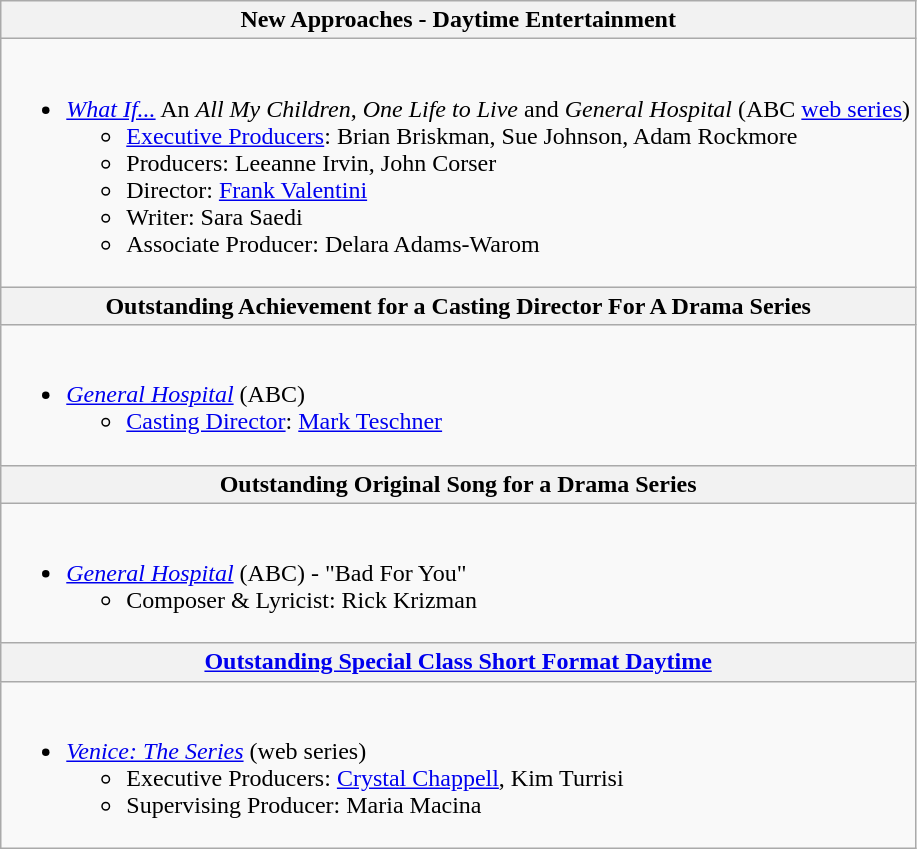<table class=wikitable style="width=120%">
<tr>
<th style="width=50%">New Approaches - Daytime Entertainment</th>
</tr>
<tr>
<td valign="top"><br><ul><li><em><a href='#'>What If...</a></em> An <em>All My Children</em>, <em>One Life to Live</em> and <em>General Hospital</em> (ABC <a href='#'>web series</a>)<ul><li><a href='#'>Executive Producers</a>: Brian Briskman, Sue Johnson, Adam Rockmore</li><li>Producers: Leeanne Irvin, John Corser</li><li>Director: <a href='#'>Frank Valentini</a></li><li>Writer: Sara Saedi</li><li>Associate Producer: Delara Adams-Warom</li></ul></li></ul></td>
</tr>
<tr>
<th style="width=50%">Outstanding Achievement for a Casting Director For A Drama Series</th>
</tr>
<tr>
<td valign="top"><br><ul><li><em><a href='#'>General Hospital</a></em>  (ABC)<ul><li><a href='#'>Casting Director</a>: <a href='#'>Mark Teschner</a></li></ul></li></ul></td>
</tr>
<tr>
<th style="width=50%">Outstanding Original Song for a Drama Series</th>
</tr>
<tr>
<td valign="top"><br><ul><li><em><a href='#'>General Hospital</a></em>  (ABC) - "Bad For You"<ul><li>Composer & Lyricist: Rick Krizman</li></ul></li></ul></td>
</tr>
<tr>
<th style="width=50%"><a href='#'>Outstanding Special Class Short Format Daytime</a></th>
</tr>
<tr>
<td valign="top"><br><ul><li><em><a href='#'>Venice: The Series</a></em> (web series)<ul><li>Executive Producers: <a href='#'>Crystal Chappell</a>, Kim Turrisi</li><li>Supervising Producer: Maria Macina</li></ul></li></ul></td>
</tr>
</table>
